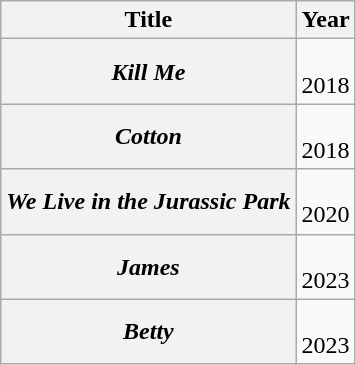<table class="wikitable plainrowheaders" style="text-align:center;">
<tr>
<th>Title</th>
<th>Year</th>
</tr>
<tr>
<th scope="row"><em>Kill Me</em></th>
<td><br>2018</td>
</tr>
<tr>
<th scope="row"><em>Cotton</em></th>
<td><br>2018</td>
</tr>
<tr>
<th scope="row"><em>We Live in the Jurassic Park </em></th>
<td><br>2020</td>
</tr>
<tr>
<th scope="row"><em>James</em></th>
<td><br>2023</td>
</tr>
<tr>
<th scope="row"><em>Betty</em></th>
<td><br>2023</td>
</tr>
</table>
